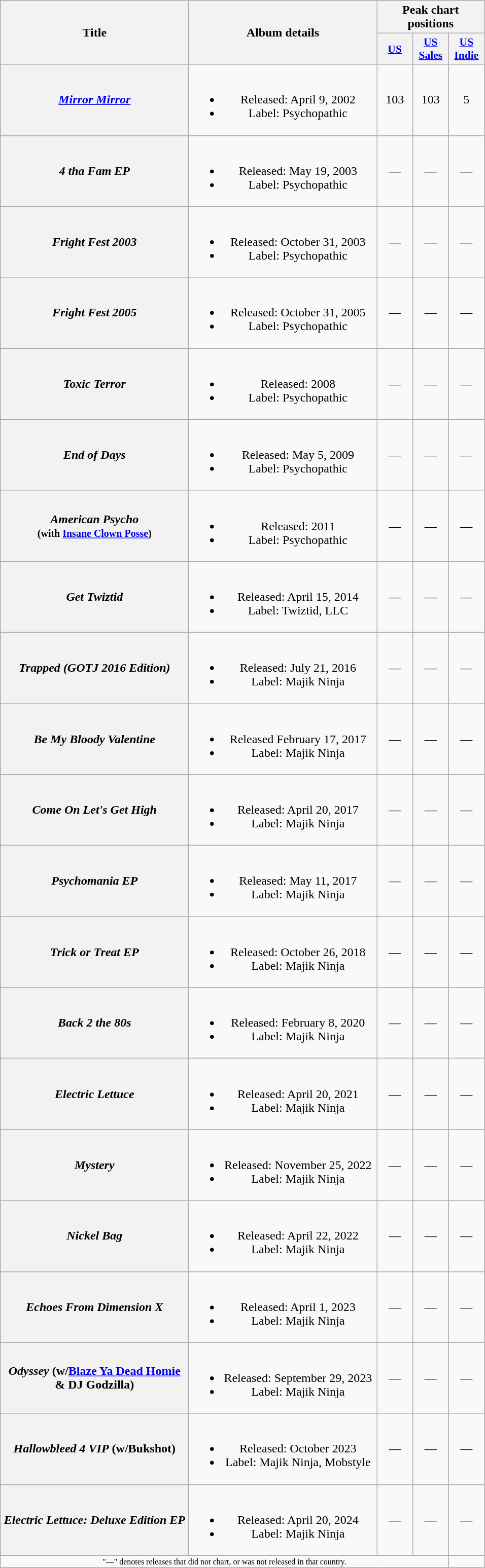<table class="wikitable plainrowheaders" style="text-align:center;">
<tr>
<th rowspan="2" scope="col" style="width:15em;">Title</th>
<th rowspan="2" scope="col" style="width:15em;">Album details</th>
<th colspan="3" scope="col">Peak chart positions</th>
</tr>
<tr>
<th scope="col" style="width:2.8em;font-size:90%;"><a href='#'>US</a><br></th>
<th scope="col" style="width:2.8em;font-size:90%;"><a href='#'>US Sales</a><br></th>
<th scope="col" style="width:2.8em;font-size:90%;"><a href='#'>US Indie</a><br></th>
</tr>
<tr>
<th scope="row"><em><a href='#'>Mirror Mirror</a></em></th>
<td><br><ul><li>Released: April 9, 2002</li><li>Label: Psychopathic</li></ul></td>
<td>103</td>
<td>103</td>
<td>5</td>
</tr>
<tr>
<th scope="row"><em>4 tha Fam EP</em></th>
<td><br><ul><li>Released: May 19, 2003</li><li>Label: Psychopathic</li></ul></td>
<td>—</td>
<td>—</td>
<td>—</td>
</tr>
<tr>
<th scope="row"><em>Fright Fest 2003</em></th>
<td><br><ul><li>Released: October 31, 2003</li><li>Label: Psychopathic</li></ul></td>
<td>—</td>
<td>—</td>
<td>—</td>
</tr>
<tr>
<th scope="row"><em>Fright Fest 2005</em></th>
<td><br><ul><li>Released: October 31, 2005</li><li>Label: Psychopathic</li></ul></td>
<td>—</td>
<td>—</td>
<td>—</td>
</tr>
<tr>
<th scope="row"><em>Toxic Terror</em></th>
<td><br><ul><li>Released: 2008</li><li>Label: Psychopathic</li></ul></td>
<td>—</td>
<td>—</td>
<td>—</td>
</tr>
<tr>
<th scope="row"><em>End of Days</em></th>
<td><br><ul><li>Released: May 5, 2009</li><li>Label: Psychopathic</li></ul></td>
<td>—</td>
<td>—</td>
<td>—</td>
</tr>
<tr>
<th scope="row"><em>American Psycho</em><br><small>(with <a href='#'>Insane Clown Posse</a>)</small></th>
<td><br><ul><li>Released: 2011</li><li>Label: Psychopathic</li></ul></td>
<td>—</td>
<td>—</td>
<td>—</td>
</tr>
<tr>
<th scope="row"><em>Get Twiztid</em></th>
<td><br><ul><li>Released: April 15, 2014</li><li>Label: Twiztid, LLC</li></ul></td>
<td>—</td>
<td>—</td>
<td>—</td>
</tr>
<tr>
<th scope="row"><em>Trapped (GOTJ 2016 Edition)</em></th>
<td><br><ul><li>Released: July 21, 2016</li><li>Label: Majik Ninja</li></ul></td>
<td>—</td>
<td>—</td>
<td>—</td>
</tr>
<tr>
<th scope="row"><em>Be My Bloody Valentine</em></th>
<td><br><ul><li>Released February 17, 2017</li><li>Label: Majik Ninja</li></ul></td>
<td>—</td>
<td>—</td>
<td>—</td>
</tr>
<tr>
<th scope="row"><em>Come On Let's Get High</em></th>
<td><br><ul><li>Released: April 20, 2017</li><li>Label: Majik Ninja</li></ul></td>
<td>—</td>
<td>—</td>
<td>—</td>
</tr>
<tr>
<th scope="row"><em>Psychomania EP</em></th>
<td><br><ul><li>Released: May 11, 2017</li><li>Label: Majik Ninja</li></ul></td>
<td>—</td>
<td>—</td>
<td>—</td>
</tr>
<tr>
<th scope="row"><em>Trick or Treat EP</em></th>
<td><br><ul><li>Released: October 26, 2018</li><li>Label: Majik Ninja</li></ul></td>
<td>—</td>
<td>—</td>
<td>—</td>
</tr>
<tr>
<th scope="row"><em>Back 2 the 80s</em></th>
<td><br><ul><li>Released: February 8, 2020</li><li>Label: Majik Ninja</li></ul></td>
<td>—</td>
<td>—</td>
<td>—</td>
</tr>
<tr>
<th scope="row"><em>Electric Lettuce</em></th>
<td><br><ul><li>Released: April 20, 2021</li><li>Label: Majik Ninja</li></ul></td>
<td>—</td>
<td>—</td>
<td>—</td>
</tr>
<tr>
<th scope="row"><em>Mystery</em></th>
<td><br><ul><li>Released: November 25, 2022</li><li>Label: Majik Ninja</li></ul></td>
<td>—</td>
<td>—</td>
<td>—</td>
</tr>
<tr>
<th scope="row"><em>Nickel Bag</em></th>
<td><br><ul><li>Released: April 22, 2022</li><li>Label: Majik Ninja</li></ul></td>
<td>—</td>
<td>—</td>
<td>—</td>
</tr>
<tr>
<th scope="row"><em>Echoes From Dimension X</em></th>
<td><br><ul><li>Released: April 1, 2023</li><li>Label: Majik Ninja</li></ul></td>
<td>—</td>
<td>—</td>
<td>—</td>
</tr>
<tr>
<th scope="row"><em>Odyssey</em> (w/<a href='#'>Blaze Ya Dead Homie</a> & DJ Godzilla)</th>
<td><br><ul><li>Released: September 29, 2023</li><li>Label: Majik Ninja</li></ul></td>
<td>—</td>
<td>—</td>
<td>—</td>
</tr>
<tr>
<th scope="row"><em>Hallowbleed 4 VIP</em> (w/Bukshot)</th>
<td><br><ul><li>Released: October 2023</li><li>Label: Majik Ninja, Mobstyle</li></ul></td>
<td>—</td>
<td>—</td>
<td>—</td>
</tr>
<tr>
<th scope="row"><em>Electric Lettuce: Deluxe Edition EP</em></th>
<td><br><ul><li>Released: April 20, 2024</li><li>Label: Majik Ninja</li></ul></td>
<td>—</td>
<td>—</td>
<td>—</td>
</tr>
<tr>
<td colspan="4" style="text-align:center; font-size:8pt;">"—" denotes releases that did not chart, or was not released in that country.</td>
<td></td>
</tr>
</table>
